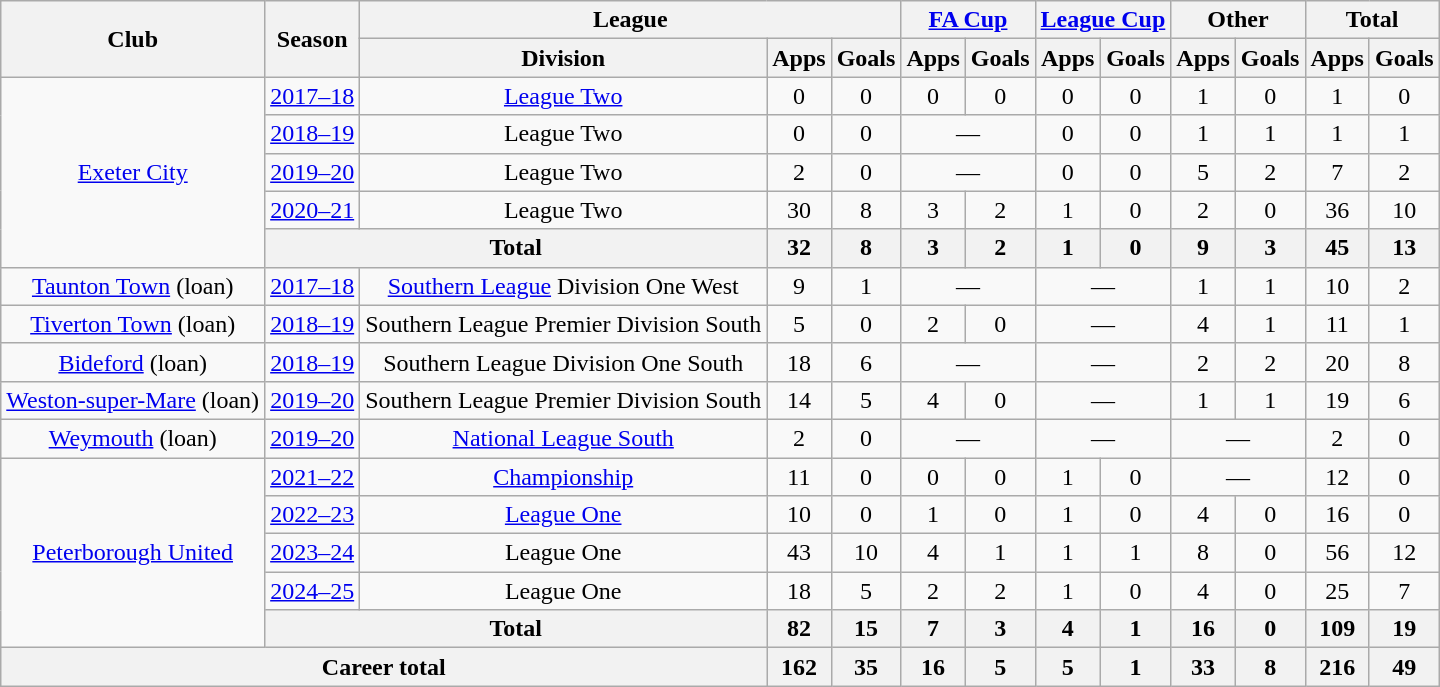<table class="wikitable" style="text-align:center">
<tr>
<th rowspan="2">Club</th>
<th rowspan="2">Season</th>
<th colspan="3">League</th>
<th colspan="2"><a href='#'>FA Cup</a></th>
<th colspan="2"><a href='#'>League Cup</a></th>
<th colspan="2">Other</th>
<th colspan="2">Total</th>
</tr>
<tr>
<th>Division</th>
<th>Apps</th>
<th>Goals</th>
<th>Apps</th>
<th>Goals</th>
<th>Apps</th>
<th>Goals</th>
<th>Apps</th>
<th>Goals</th>
<th>Apps</th>
<th>Goals</th>
</tr>
<tr>
<td rowspan="5"><a href='#'>Exeter City</a></td>
<td><a href='#'>2017–18</a></td>
<td><a href='#'>League Two</a></td>
<td>0</td>
<td>0</td>
<td>0</td>
<td>0</td>
<td>0</td>
<td>0</td>
<td>1</td>
<td>0</td>
<td>1</td>
<td>0</td>
</tr>
<tr>
<td><a href='#'>2018–19</a></td>
<td>League Two</td>
<td>0</td>
<td>0</td>
<td colspan="2">—</td>
<td>0</td>
<td>0</td>
<td>1</td>
<td>1</td>
<td>1</td>
<td>1</td>
</tr>
<tr>
<td><a href='#'>2019–20</a></td>
<td>League Two</td>
<td>2</td>
<td>0</td>
<td colspan="2">—</td>
<td>0</td>
<td>0</td>
<td>5</td>
<td>2</td>
<td>7</td>
<td>2</td>
</tr>
<tr>
<td><a href='#'>2020–21</a></td>
<td>League Two</td>
<td>30</td>
<td>8</td>
<td>3</td>
<td>2</td>
<td>1</td>
<td>0</td>
<td>2</td>
<td>0</td>
<td>36</td>
<td>10</td>
</tr>
<tr>
<th colspan=2>Total</th>
<th>32</th>
<th>8</th>
<th>3</th>
<th>2</th>
<th>1</th>
<th>0</th>
<th>9</th>
<th>3</th>
<th>45</th>
<th>13</th>
</tr>
<tr>
<td><a href='#'>Taunton Town</a> (loan)</td>
<td><a href='#'>2017–18</a></td>
<td><a href='#'>Southern League</a> Division One West</td>
<td>9</td>
<td>1</td>
<td colspan="2">—</td>
<td colspan="2">—</td>
<td>1</td>
<td>1</td>
<td>10</td>
<td>2</td>
</tr>
<tr>
<td><a href='#'>Tiverton Town</a> (loan)</td>
<td><a href='#'>2018–19</a></td>
<td>Southern League Premier Division South</td>
<td>5</td>
<td>0</td>
<td>2</td>
<td>0</td>
<td colspan="2">—</td>
<td>4</td>
<td>1</td>
<td>11</td>
<td>1</td>
</tr>
<tr>
<td><a href='#'>Bideford</a> (loan)</td>
<td><a href='#'>2018–19</a></td>
<td>Southern League Division One South</td>
<td>18</td>
<td>6</td>
<td colspan="2">—</td>
<td colspan="2">—</td>
<td>2</td>
<td>2</td>
<td>20</td>
<td>8</td>
</tr>
<tr>
<td><a href='#'>Weston-super-Mare</a> (loan)</td>
<td><a href='#'>2019–20</a></td>
<td>Southern League Premier Division South</td>
<td>14</td>
<td>5</td>
<td>4</td>
<td>0</td>
<td colspan="2">—</td>
<td>1</td>
<td>1</td>
<td>19</td>
<td>6</td>
</tr>
<tr>
<td><a href='#'>Weymouth</a> (loan)</td>
<td><a href='#'>2019–20</a></td>
<td><a href='#'>National League South</a></td>
<td>2</td>
<td>0</td>
<td colspan="2">—</td>
<td colspan="2">—</td>
<td colspan="2">—</td>
<td>2</td>
<td>0</td>
</tr>
<tr>
<td rowspan="5"><a href='#'>Peterborough United</a></td>
<td><a href='#'>2021–22</a></td>
<td><a href='#'>Championship</a></td>
<td>11</td>
<td>0</td>
<td>0</td>
<td>0</td>
<td>1</td>
<td>0</td>
<td colspan="2">—</td>
<td>12</td>
<td>0</td>
</tr>
<tr>
<td><a href='#'>2022–23</a></td>
<td><a href='#'>League One</a></td>
<td>10</td>
<td>0</td>
<td>1</td>
<td>0</td>
<td>1</td>
<td>0</td>
<td>4</td>
<td>0</td>
<td>16</td>
<td>0</td>
</tr>
<tr>
<td><a href='#'>2023–24</a></td>
<td>League One</td>
<td>43</td>
<td>10</td>
<td>4</td>
<td>1</td>
<td>1</td>
<td>1</td>
<td>8</td>
<td>0</td>
<td>56</td>
<td>12</td>
</tr>
<tr>
<td><a href='#'>2024–25</a></td>
<td>League One</td>
<td>18</td>
<td>5</td>
<td>2</td>
<td>2</td>
<td>1</td>
<td>0</td>
<td>4</td>
<td>0</td>
<td>25</td>
<td>7</td>
</tr>
<tr>
<th colspan=2>Total</th>
<th>82</th>
<th>15</th>
<th>7</th>
<th>3</th>
<th>4</th>
<th>1</th>
<th>16</th>
<th>0</th>
<th>109</th>
<th>19</th>
</tr>
<tr>
<th colspan=3>Career total</th>
<th>162</th>
<th>35</th>
<th>16</th>
<th>5</th>
<th>5</th>
<th>1</th>
<th>33</th>
<th>8</th>
<th>216</th>
<th>49</th>
</tr>
</table>
